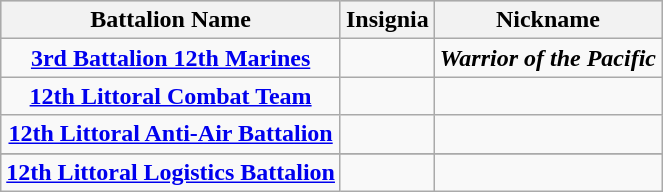<table class="wikitable sortable" style="text-align:center;">
<tr bgcolor="#CCCCCC">
<th><strong>Battalion Name</strong></th>
<th><strong>Insignia</strong></th>
<th><strong>Nickname</strong></th>
</tr>
<tr>
<td><strong><a href='#'>3rd Battalion 12th Marines</a></strong></td>
<td></td>
<td><strong><em>Warrior of the Pacific</em></strong></td>
</tr>
<tr>
<td><strong><a href='#'>12th Littoral Combat Team</a></strong></td>
<td></td>
<td></td>
</tr>
<tr>
<td><strong><a href='#'>12th Littoral Anti-Air Battalion</a></strong></td>
<td></td>
<td></td>
</tr>
<tr>
</tr>
<tr>
<td><strong><a href='#'>12th Littoral Logistics Battalion</a></strong></td>
<td></td>
<td></td>
</tr>
</table>
